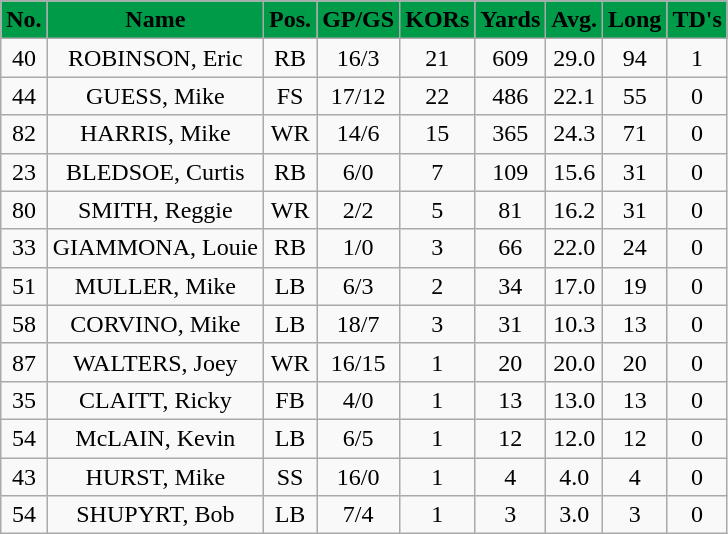<table class="wikitable" style="text-align:center">
<tr style="background:#009b48;">
<td><strong><span>No.</span></strong></td>
<td><strong><span>Name</span></strong></td>
<td><strong><span>Pos.</span></strong></td>
<td><strong><span>GP/GS</span></strong></td>
<td><strong><span>KORs</span></strong></td>
<td><strong><span>Yards</span></strong></td>
<td><strong><span>Avg.</span></strong></td>
<td><strong><span>Long</span></strong></td>
<td><strong><span>TD's</span></strong></td>
</tr>
<tr>
<td>40</td>
<td>ROBINSON, Eric</td>
<td>RB</td>
<td>16/3</td>
<td>21</td>
<td>609</td>
<td>29.0</td>
<td>94</td>
<td>1</td>
</tr>
<tr>
<td>44</td>
<td>GUESS, Mike</td>
<td>FS</td>
<td>17/12</td>
<td>22</td>
<td>486</td>
<td>22.1</td>
<td>55</td>
<td>0</td>
</tr>
<tr>
<td>82</td>
<td>HARRIS, Mike</td>
<td>WR</td>
<td>14/6</td>
<td>15</td>
<td>365</td>
<td>24.3</td>
<td>71</td>
<td>0</td>
</tr>
<tr>
<td>23</td>
<td>BLEDSOE, Curtis</td>
<td>RB</td>
<td>6/0</td>
<td>7</td>
<td>109</td>
<td>15.6</td>
<td>31</td>
<td>0</td>
</tr>
<tr>
<td>80</td>
<td>SMITH, Reggie</td>
<td>WR</td>
<td>2/2</td>
<td>5</td>
<td>81</td>
<td>16.2</td>
<td>31</td>
<td>0</td>
</tr>
<tr>
<td>33</td>
<td>GIAMMONA, Louie</td>
<td>RB</td>
<td>1/0</td>
<td>3</td>
<td>66</td>
<td>22.0</td>
<td>24</td>
<td>0</td>
</tr>
<tr>
<td>51</td>
<td>MULLER, Mike</td>
<td>LB</td>
<td>6/3</td>
<td>2</td>
<td>34</td>
<td>17.0</td>
<td>19</td>
<td>0</td>
</tr>
<tr>
<td>58</td>
<td>CORVINO, Mike</td>
<td>LB</td>
<td>18/7</td>
<td>3</td>
<td>31</td>
<td>10.3</td>
<td>13</td>
<td>0</td>
</tr>
<tr>
<td>87</td>
<td>WALTERS, Joey</td>
<td>WR</td>
<td>16/15</td>
<td>1</td>
<td>20</td>
<td>20.0</td>
<td>20</td>
<td>0</td>
</tr>
<tr>
<td>35</td>
<td>CLAITT, Ricky</td>
<td>FB</td>
<td>4/0</td>
<td>1</td>
<td>13</td>
<td>13.0</td>
<td>13</td>
<td>0</td>
</tr>
<tr>
<td>54</td>
<td>McLAIN, Kevin</td>
<td>LB</td>
<td>6/5</td>
<td>1</td>
<td>12</td>
<td>12.0</td>
<td>12</td>
<td>0</td>
</tr>
<tr>
<td>43</td>
<td>HURST, Mike</td>
<td>SS</td>
<td>16/0</td>
<td>1</td>
<td>4</td>
<td>4.0</td>
<td>4</td>
<td>0</td>
</tr>
<tr>
<td>54</td>
<td>SHUPYRT, Bob</td>
<td>LB</td>
<td>7/4</td>
<td>1</td>
<td>3</td>
<td>3.0</td>
<td>3</td>
<td>0</td>
</tr>
</table>
